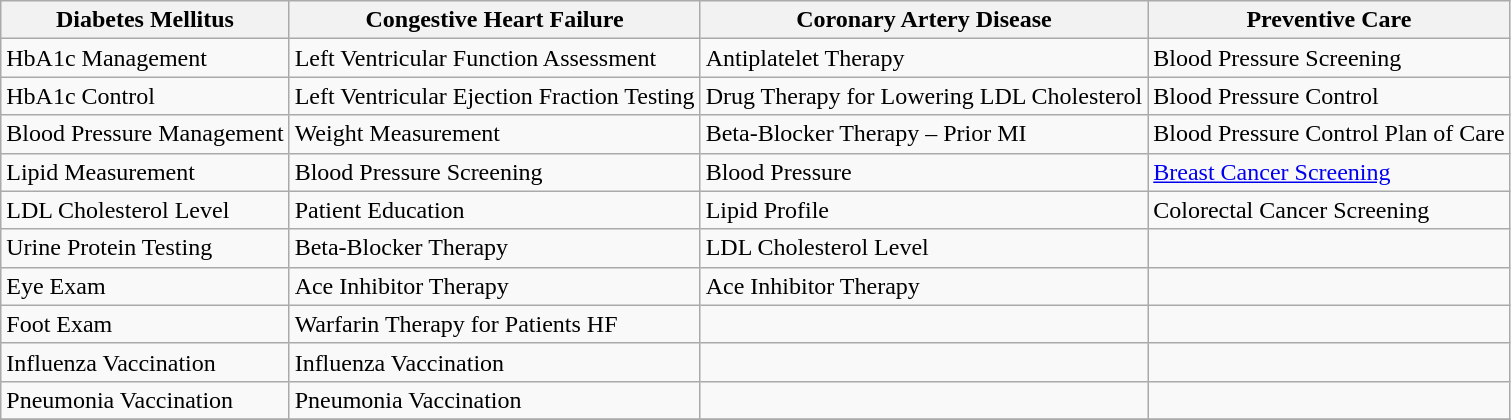<table class="wikitable">
<tr>
<th>Diabetes Mellitus</th>
<th>Congestive Heart Failure</th>
<th>Coronary Artery Disease</th>
<th>Preventive Care</th>
</tr>
<tr>
<td>HbA1c Management</td>
<td>Left Ventricular Function Assessment</td>
<td>Antiplatelet Therapy</td>
<td>Blood Pressure Screening</td>
</tr>
<tr>
<td>HbA1c Control</td>
<td>Left Ventricular Ejection Fraction Testing</td>
<td>Drug Therapy for Lowering LDL Cholesterol</td>
<td>Blood Pressure Control</td>
</tr>
<tr>
<td>Blood Pressure Management</td>
<td>Weight Measurement</td>
<td>Beta-Blocker Therapy – Prior MI</td>
<td>Blood Pressure Control Plan of Care</td>
</tr>
<tr>
<td>Lipid Measurement</td>
<td>Blood Pressure Screening</td>
<td>Blood Pressure</td>
<td><a href='#'>Breast Cancer Screening</a></td>
</tr>
<tr>
<td>LDL Cholesterol Level</td>
<td>Patient Education</td>
<td>Lipid Profile</td>
<td>Colorectal Cancer Screening</td>
</tr>
<tr>
<td>Urine Protein Testing</td>
<td>Beta-Blocker Therapy</td>
<td>LDL Cholesterol Level</td>
<td></td>
</tr>
<tr>
<td>Eye Exam</td>
<td>Ace Inhibitor Therapy</td>
<td>Ace Inhibitor Therapy</td>
<td></td>
</tr>
<tr>
<td>Foot Exam</td>
<td>Warfarin Therapy for Patients HF</td>
<td></td>
<td></td>
</tr>
<tr>
<td>Influenza Vaccination</td>
<td>Influenza Vaccination</td>
<td></td>
<td></td>
</tr>
<tr>
<td>Pneumonia Vaccination</td>
<td>Pneumonia Vaccination</td>
<td></td>
<td></td>
</tr>
<tr>
</tr>
</table>
